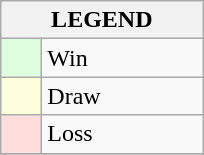<table class="wikitable" border="1">
<tr>
<th colspan="2">LEGEND</th>
</tr>
<tr>
<td style="background:#ddffdd;" width=20> </td>
<td width=100>Win</td>
</tr>
<tr>
<td style="background:#ffffdd"  width=20> </td>
<td width=100>Draw</td>
</tr>
<tr>
<td style="background:#ffdddd;" width=20> </td>
<td width=100>Loss</td>
</tr>
<tr>
</tr>
</table>
